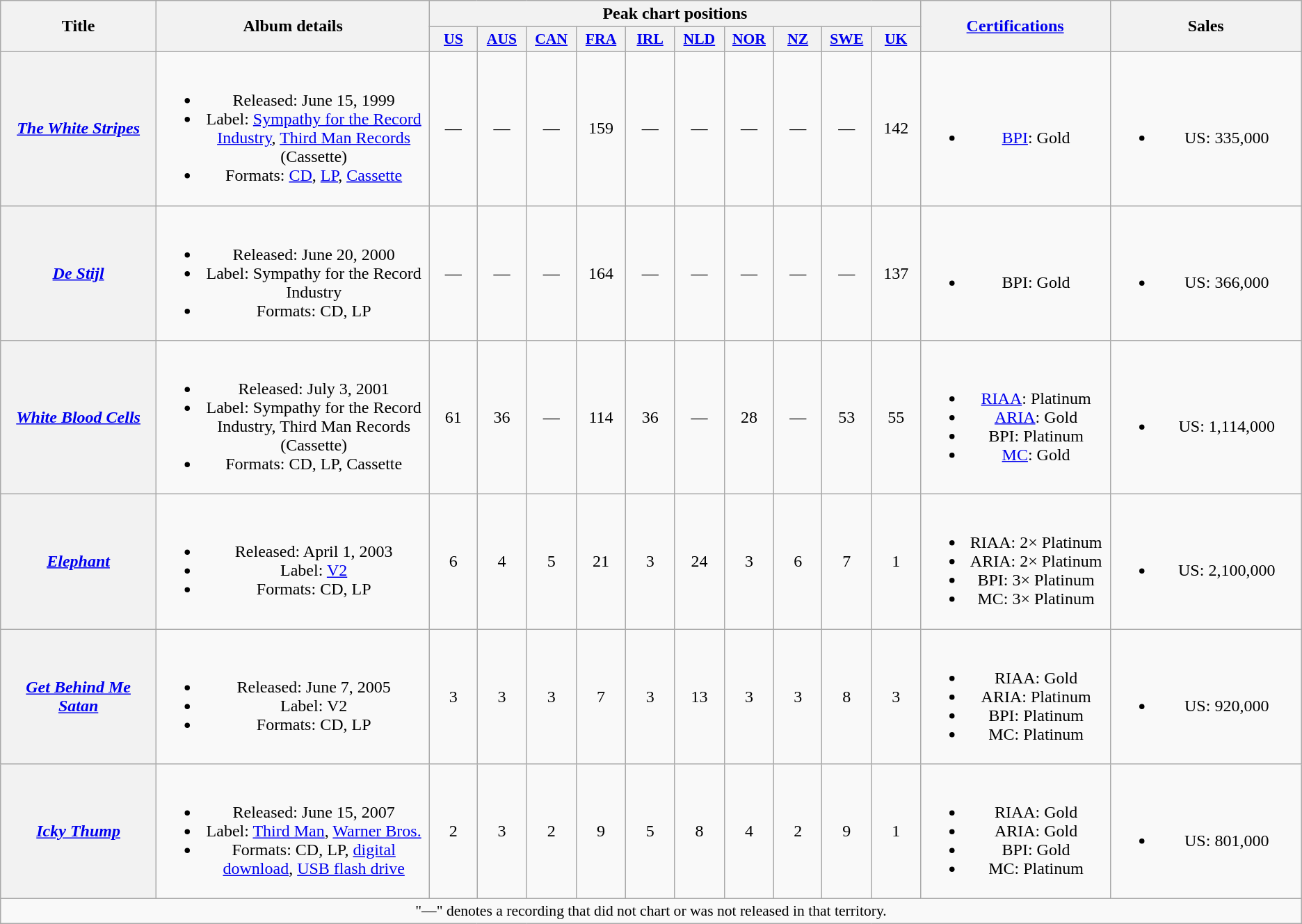<table class="wikitable plainrowheaders" style="text-align:center;">
<tr>
<th scope="col" rowspan="2" style="width:10em;">Title</th>
<th scope="col" rowspan="2" style="width:18em;">Album details</th>
<th scope="col" colspan="10">Peak chart positions</th>
<th scope="col" rowspan="2" style="width:12em;"><a href='#'>Certifications</a></th>
<th scope="col" rowspan="2" style="width:12em;">Sales</th>
</tr>
<tr>
<th scope="col" style="width:3em;font-size:90%;"><a href='#'>US</a><br></th>
<th scope="col" style="width:3em;font-size:90%;"><a href='#'>AUS</a><br></th>
<th scope="col" style="width:3em;font-size:90%;"><a href='#'>CAN</a><br></th>
<th scope="col" style="width:3em;font-size:90%;"><a href='#'>FRA</a><br></th>
<th scope="col" style="width:3em;font-size:90%;"><a href='#'>IRL</a><br></th>
<th scope="col" style="width:3em;font-size:90%;"><a href='#'>NLD</a><br></th>
<th scope="col" style="width:3em;font-size:90%;"><a href='#'>NOR</a><br></th>
<th scope="col" style="width:3em;font-size:90%;"><a href='#'>NZ</a><br></th>
<th scope="col" style="width:3em;font-size:90%;"><a href='#'>SWE</a><br></th>
<th scope="col" style="width:3em;font-size:90%;"><a href='#'>UK</a><br></th>
</tr>
<tr>
<th scope="row"><em><a href='#'>The White Stripes</a></em></th>
<td><br><ul><li>Released: June 15, 1999</li><li>Label: <a href='#'>Sympathy for the Record Industry</a>, <a href='#'>Third Man Records</a> (Cassette)</li><li>Formats: <a href='#'>CD</a>, <a href='#'>LP</a>, <a href='#'>Cassette</a></li></ul></td>
<td>—</td>
<td>—</td>
<td>—</td>
<td>159</td>
<td>—</td>
<td>—</td>
<td>—</td>
<td>—</td>
<td>—</td>
<td>142</td>
<td><br><ul><li><a href='#'>BPI</a>: Gold</li></ul></td>
<td><br><ul><li>US: 335,000</li></ul></td>
</tr>
<tr>
<th scope="row"><em><a href='#'>De Stijl</a></em></th>
<td><br><ul><li>Released: June 20, 2000</li><li>Label: Sympathy for the Record Industry</li><li>Formats: CD, LP</li></ul></td>
<td>—</td>
<td>—</td>
<td>—</td>
<td>164</td>
<td>—</td>
<td>—</td>
<td>—</td>
<td>—</td>
<td>—</td>
<td>137</td>
<td><br><ul><li>BPI: Gold</li></ul></td>
<td><br><ul><li>US: 366,000</li></ul></td>
</tr>
<tr>
<th scope="row"><em><a href='#'>White Blood Cells</a></em></th>
<td><br><ul><li>Released: July 3, 2001</li><li>Label: Sympathy for the Record Industry, Third Man Records (Cassette)</li><li>Formats: CD, LP, Cassette</li></ul></td>
<td>61</td>
<td>36</td>
<td>—</td>
<td>114</td>
<td>36</td>
<td>—</td>
<td>28</td>
<td>—</td>
<td>53</td>
<td>55</td>
<td><br><ul><li><a href='#'>RIAA</a>: Platinum</li><li><a href='#'>ARIA</a>: Gold</li><li>BPI: Platinum</li><li><a href='#'>MC</a>: Gold</li></ul></td>
<td><br><ul><li>US: 1,114,000</li></ul></td>
</tr>
<tr>
<th scope="row"><em><a href='#'>Elephant</a></em></th>
<td><br><ul><li>Released: April 1, 2003</li><li>Label: <a href='#'>V2</a></li><li>Formats: CD, LP</li></ul></td>
<td>6</td>
<td>4</td>
<td>5</td>
<td>21</td>
<td>3</td>
<td>24</td>
<td>3</td>
<td>6</td>
<td>7</td>
<td>1</td>
<td><br><ul><li>RIAA: 2× Platinum</li><li>ARIA: 2× Platinum</li><li>BPI: 3× Platinum</li><li>MC: 3× Platinum</li></ul></td>
<td><br><ul><li>US: 2,100,000</li></ul></td>
</tr>
<tr>
<th scope="row"><em><a href='#'>Get Behind Me Satan</a></em></th>
<td><br><ul><li>Released: June 7, 2005</li><li>Label: V2</li><li>Formats: CD, LP</li></ul></td>
<td>3</td>
<td>3</td>
<td>3</td>
<td>7</td>
<td>3</td>
<td>13</td>
<td>3</td>
<td>3</td>
<td>8</td>
<td>3</td>
<td><br><ul><li>RIAA: Gold</li><li>ARIA: Platinum</li><li>BPI: Platinum</li><li>MC: Platinum</li></ul></td>
<td><br><ul><li>US: 920,000</li></ul></td>
</tr>
<tr>
<th scope="row"><em><a href='#'>Icky Thump</a></em></th>
<td><br><ul><li>Released: June 15, 2007</li><li>Label: <a href='#'>Third Man</a>, <a href='#'>Warner Bros.</a></li><li>Formats: CD, LP, <a href='#'>digital download</a>, <a href='#'>USB flash drive</a></li></ul></td>
<td>2</td>
<td>3</td>
<td>2</td>
<td>9</td>
<td>5</td>
<td>8</td>
<td>4</td>
<td>2</td>
<td>9</td>
<td>1</td>
<td><br><ul><li>RIAA: Gold</li><li>ARIA: Gold</li><li>BPI: Gold</li><li>MC: Platinum</li></ul></td>
<td><br><ul><li>US: 801,000</li></ul></td>
</tr>
<tr>
<td colspan="15" style="font-size:90%">"—" denotes a recording that did not chart or was not released in that territory.</td>
</tr>
</table>
